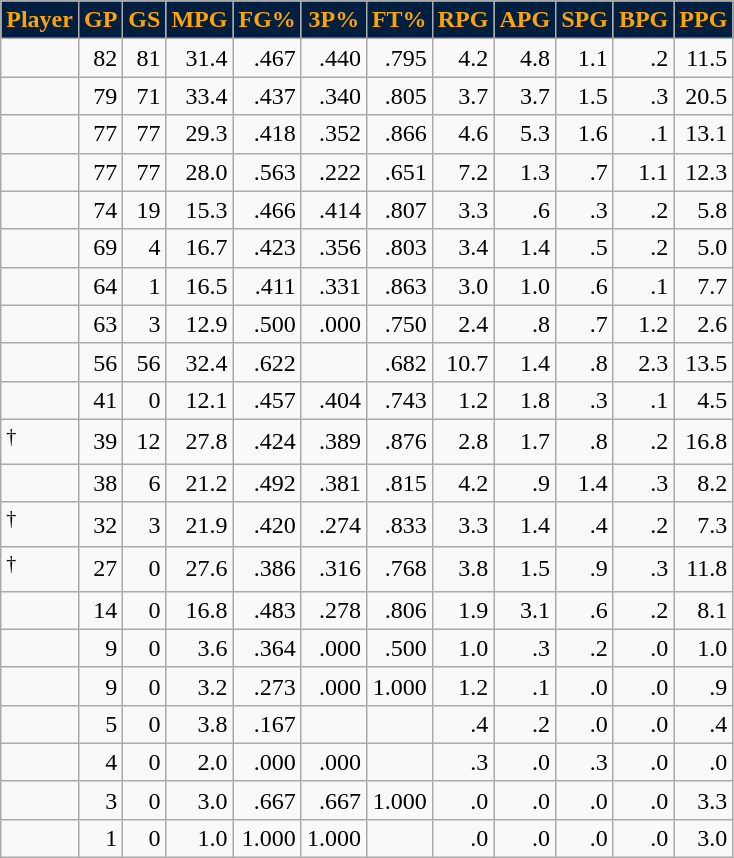<table class="wikitable sortable" style="text-align:right;">
<tr>
<th style="background:#001E3F; color:#FCA404">Player</th>
<th style="background:#001E3F; color:#FCA404">GP</th>
<th style="background:#001E3F; color:#FCA404">GS</th>
<th style="background:#001E3F; color:#FCA404">MPG</th>
<th style="background:#001E3F; color:#FCA404">FG%</th>
<th style="background:#001E3F; color:#FCA404">3P%</th>
<th style="background:#001E3F; color:#FCA404">FT%</th>
<th style="background:#001E3F; color:#FCA404">RPG</th>
<th style="background:#001E3F; color:#FCA404">APG</th>
<th style="background:#001E3F; color:#FCA404">SPG</th>
<th style="background:#001E3F; color:#FCA404">BPG</th>
<th style="background:#001E3F; color:#FCA404">PPG</th>
</tr>
<tr>
<td style="text-align:left;"></td>
<td>82</td>
<td>81</td>
<td>31.4</td>
<td>.467</td>
<td>.440</td>
<td>.795</td>
<td>4.2</td>
<td>4.8</td>
<td>1.1</td>
<td>.2</td>
<td>11.5</td>
</tr>
<tr>
<td style="text-align:left;"></td>
<td>79</td>
<td>71</td>
<td>33.4</td>
<td>.437</td>
<td>.340</td>
<td>.805</td>
<td>3.7</td>
<td>3.7</td>
<td>1.5</td>
<td>.3</td>
<td>20.5</td>
</tr>
<tr>
<td style="text-align:left;"></td>
<td>77</td>
<td>77</td>
<td>29.3</td>
<td>.418</td>
<td>.352</td>
<td>.866</td>
<td>4.6</td>
<td>5.3</td>
<td>1.6</td>
<td>.1</td>
<td>13.1</td>
</tr>
<tr>
<td style="text-align:left;"></td>
<td>77</td>
<td>77</td>
<td>28.0</td>
<td>.563</td>
<td>.222</td>
<td>.651</td>
<td>7.2</td>
<td>1.3</td>
<td>.7</td>
<td>1.1</td>
<td>12.3</td>
</tr>
<tr>
<td style="text-align:left;"></td>
<td>74</td>
<td>19</td>
<td>15.3</td>
<td>.466</td>
<td>.414</td>
<td>.807</td>
<td>3.3</td>
<td>.6</td>
<td>.3</td>
<td>.2</td>
<td>5.8</td>
</tr>
<tr>
<td style="text-align:left;"></td>
<td>69</td>
<td>4</td>
<td>16.7</td>
<td>.423</td>
<td>.356</td>
<td>.803</td>
<td>3.4</td>
<td>1.4</td>
<td>.5</td>
<td>.2</td>
<td>5.0</td>
</tr>
<tr>
<td style="text-align:left;"></td>
<td>64</td>
<td>1</td>
<td>16.5</td>
<td>.411</td>
<td>.331</td>
<td>.863</td>
<td>3.0</td>
<td>1.0</td>
<td>.6</td>
<td>.1</td>
<td>7.7</td>
</tr>
<tr>
<td style="text-align:left;"></td>
<td>63</td>
<td>3</td>
<td>12.9</td>
<td>.500</td>
<td>.000</td>
<td>.750</td>
<td>2.4</td>
<td>.8</td>
<td>.7</td>
<td>1.2</td>
<td>2.6</td>
</tr>
<tr>
<td style="text-align:left;"></td>
<td>56</td>
<td>56</td>
<td>32.4</td>
<td>.622</td>
<td></td>
<td>.682</td>
<td>10.7</td>
<td>1.4</td>
<td>.8</td>
<td>2.3</td>
<td>13.5</td>
</tr>
<tr>
<td style="text-align:left;"></td>
<td>41</td>
<td>0</td>
<td>12.1</td>
<td>.457</td>
<td>.404</td>
<td>.743</td>
<td>1.2</td>
<td>1.8</td>
<td>.3</td>
<td>.1</td>
<td>4.5</td>
</tr>
<tr>
<td style="text-align:left;"><sup>†</sup></td>
<td>39</td>
<td>12</td>
<td>27.8</td>
<td>.424</td>
<td>.389</td>
<td>.876</td>
<td>2.8</td>
<td>1.7</td>
<td>.8</td>
<td>.2</td>
<td>16.8</td>
</tr>
<tr>
<td style="text-align:left;"></td>
<td>38</td>
<td>6</td>
<td>21.2</td>
<td>.492</td>
<td>.381</td>
<td>.815</td>
<td>4.2</td>
<td>.9</td>
<td>1.4</td>
<td>.3</td>
<td>8.2</td>
</tr>
<tr>
<td style="text-align:left;"><sup>†</sup></td>
<td>32</td>
<td>3</td>
<td>21.9</td>
<td>.420</td>
<td>.274</td>
<td>.833</td>
<td>3.3</td>
<td>1.4</td>
<td>.4</td>
<td>.2</td>
<td>7.3</td>
</tr>
<tr>
<td style="text-align:left;"><sup>†</sup></td>
<td>27</td>
<td>0</td>
<td>27.6</td>
<td>.386</td>
<td>.316</td>
<td>.768</td>
<td>3.8</td>
<td>1.5</td>
<td>.9</td>
<td>.3</td>
<td>11.8</td>
</tr>
<tr>
<td style="text-align:left;"></td>
<td>14</td>
<td>0</td>
<td>16.8</td>
<td>.483</td>
<td>.278</td>
<td>.806</td>
<td>1.9</td>
<td>3.1</td>
<td>.6</td>
<td>.2</td>
<td>8.1</td>
</tr>
<tr>
<td style="text-align:left;"></td>
<td>9</td>
<td>0</td>
<td>3.6</td>
<td>.364</td>
<td>.000</td>
<td>.500</td>
<td>1.0</td>
<td>.3</td>
<td>.2</td>
<td>.0</td>
<td>1.0</td>
</tr>
<tr>
<td style="text-align:left;"></td>
<td>9</td>
<td>0</td>
<td>3.2</td>
<td>.273</td>
<td>.000</td>
<td>1.000</td>
<td>1.2</td>
<td>.1</td>
<td>.0</td>
<td>.0</td>
<td>.9</td>
</tr>
<tr>
<td style="text-align:left;"></td>
<td>5</td>
<td>0</td>
<td>3.8</td>
<td>.167</td>
<td></td>
<td></td>
<td>.4</td>
<td>.2</td>
<td>.0</td>
<td>.0</td>
<td>.4</td>
</tr>
<tr>
<td style="text-align:left;"></td>
<td>4</td>
<td>0</td>
<td>2.0</td>
<td>.000</td>
<td>.000</td>
<td></td>
<td>.3</td>
<td>.0</td>
<td>.3</td>
<td>.0</td>
<td>.0</td>
</tr>
<tr>
<td style="text-align:left;"></td>
<td>3</td>
<td>0</td>
<td>3.0</td>
<td>.667</td>
<td>.667</td>
<td>1.000</td>
<td>.0</td>
<td>.0</td>
<td>.0</td>
<td>.0</td>
<td>3.3</td>
</tr>
<tr>
<td style="text-align:left;"></td>
<td>1</td>
<td>0</td>
<td>1.0</td>
<td>1.000</td>
<td>1.000</td>
<td></td>
<td>.0</td>
<td>.0</td>
<td>.0</td>
<td>.0</td>
<td>3.0</td>
</tr>
</table>
